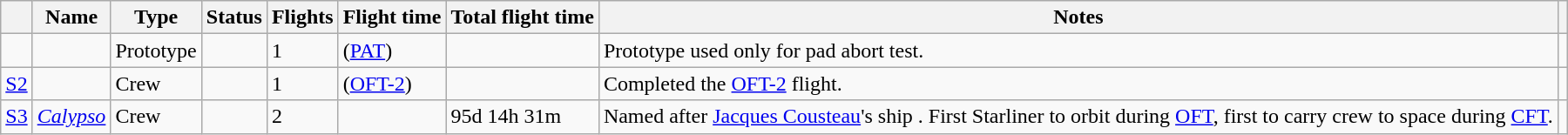<table class="wikitable">
<tr>
<th></th>
<th>Name</th>
<th>Type</th>
<th>Status</th>
<th>Flights</th>
<th>Flight time</th>
<th>Total flight time</th>
<th>Notes</th>
<th></th>
</tr>
<tr>
<td></td>
<td></td>
<td>Prototype</td>
<td></td>
<td>1</td>
<td> (<a href='#'>PAT</a>)</td>
<td></td>
<td>Prototype used only for pad abort test.</td>
<td></td>
</tr>
<tr>
<td><a href='#'>S2</a></td>
<td></td>
<td>Crew</td>
<td></td>
<td>1</td>
<td> (<a href='#'>OFT-2</a>)</td>
<td></td>
<td>Completed the <a href='#'>OFT-2</a> flight.</td>
<td> </td>
</tr>
<tr>
<td><a href='#'>S3</a></td>
<td><em><a href='#'>Calypso</a></em></td>
<td>Crew</td>
<td></td>
<td>2</td>
<td></td>
<td>95d 14h 31m</td>
<td>Named after <a href='#'>Jacques Cousteau</a>'s ship . First Starliner to orbit during <a href='#'>OFT</a>, first to carry crew to space during <a href='#'>CFT</a>.</td>
<td> </td>
</tr>
</table>
